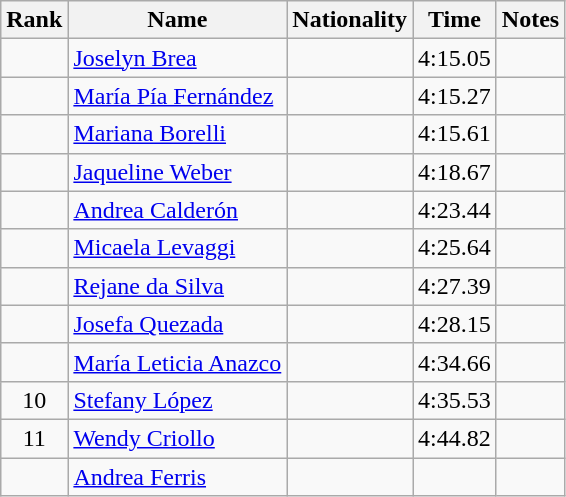<table class="wikitable sortable" style="text-align:center">
<tr>
<th>Rank</th>
<th>Name</th>
<th>Nationality</th>
<th>Time</th>
<th>Notes</th>
</tr>
<tr>
<td></td>
<td align=left><a href='#'>Joselyn Brea</a></td>
<td align=left></td>
<td>4:15.05</td>
<td></td>
</tr>
<tr>
<td></td>
<td align=left><a href='#'>María Pía Fernández</a></td>
<td align=left></td>
<td>4:15.27</td>
<td></td>
</tr>
<tr>
<td></td>
<td align=left><a href='#'>Mariana Borelli</a></td>
<td align=left></td>
<td>4:15.61</td>
<td></td>
</tr>
<tr>
<td></td>
<td align=left><a href='#'>Jaqueline Weber</a></td>
<td align=left></td>
<td>4:18.67</td>
<td></td>
</tr>
<tr>
<td></td>
<td align=left><a href='#'>Andrea Calderón</a></td>
<td align=left></td>
<td>4:23.44</td>
<td></td>
</tr>
<tr>
<td></td>
<td align=left><a href='#'>Micaela Levaggi</a></td>
<td align=left></td>
<td>4:25.64</td>
<td></td>
</tr>
<tr>
<td></td>
<td align=left><a href='#'>Rejane da Silva</a></td>
<td align=left></td>
<td>4:27.39</td>
<td></td>
</tr>
<tr>
<td></td>
<td align=left><a href='#'>Josefa Quezada</a></td>
<td align=left></td>
<td>4:28.15</td>
<td></td>
</tr>
<tr>
<td></td>
<td align=left><a href='#'>María Leticia Anazco</a></td>
<td align=left></td>
<td>4:34.66</td>
<td></td>
</tr>
<tr>
<td>10</td>
<td align=left><a href='#'>Stefany López</a></td>
<td align=left></td>
<td>4:35.53</td>
<td></td>
</tr>
<tr>
<td>11</td>
<td align=left><a href='#'>Wendy Criollo</a></td>
<td align=left></td>
<td>4:44.82</td>
<td></td>
</tr>
<tr>
<td></td>
<td align=left><a href='#'>Andrea Ferris</a></td>
<td align=left></td>
<td></td>
<td></td>
</tr>
</table>
